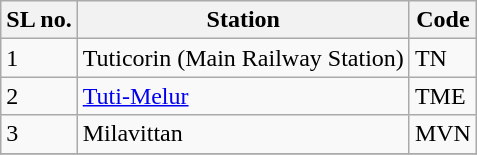<table class="wikitable">
<tr>
<th>SL no.</th>
<th>Station</th>
<th>Code</th>
</tr>
<tr ---------->
<td>1</td>
<td>Tuticorin (Main Railway Station)</td>
<td>TN</td>
</tr>
<tr --------->
<td>2</td>
<td><a href='#'>Tuti-Melur</a></td>
<td>TME</td>
</tr>
<tr --------->
<td>3</td>
<td>Milavittan</td>
<td>MVN</td>
</tr>
<tr --------->
</tr>
</table>
